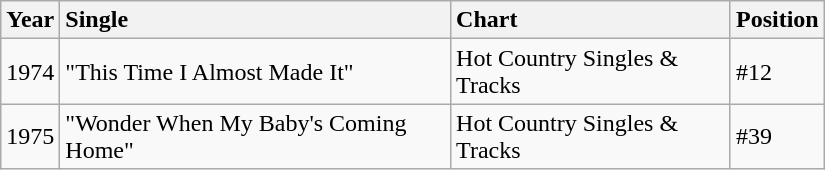<table class="wikitable" style="margin-top: 0" width="550px">
<tr>
<th style="text-align: left">Year</th>
<th style="text-align: left">Single</th>
<th style="text-align: left">Chart</th>
<th style="text-align: left">Position</th>
</tr>
<tr>
<td>1974</td>
<td>"This Time I Almost Made It"</td>
<td>Hot Country Singles & Tracks</td>
<td>#12</td>
</tr>
<tr>
<td>1975</td>
<td>"Wonder When My Baby's Coming Home"</td>
<td>Hot Country Singles & Tracks</td>
<td>#39</td>
</tr>
</table>
